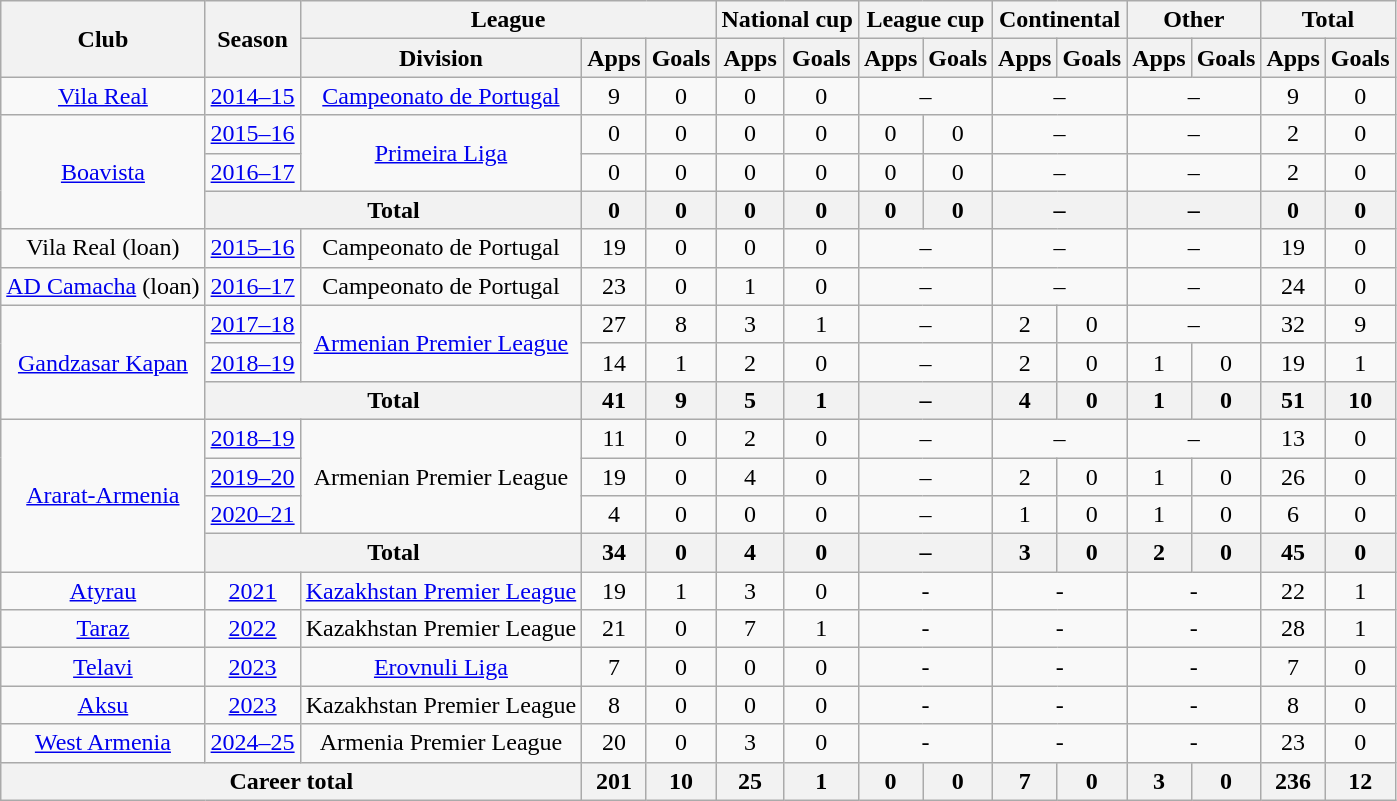<table class="wikitable" style="text-align: center;">
<tr>
<th rowspan="2">Club</th>
<th rowspan="2">Season</th>
<th colspan="3">League</th>
<th colspan="2">National cup</th>
<th colspan="2">League cup</th>
<th colspan="2">Continental</th>
<th colspan="2">Other</th>
<th colspan="2">Total</th>
</tr>
<tr>
<th>Division</th>
<th>Apps</th>
<th>Goals</th>
<th>Apps</th>
<th>Goals</th>
<th>Apps</th>
<th>Goals</th>
<th>Apps</th>
<th>Goals</th>
<th>Apps</th>
<th>Goals</th>
<th>Apps</th>
<th>Goals</th>
</tr>
<tr>
<td><a href='#'>Vila Real</a></td>
<td><a href='#'>2014–15</a></td>
<td><a href='#'>Campeonato de Portugal</a></td>
<td>9</td>
<td>0</td>
<td>0</td>
<td>0</td>
<td colspan="2">–</td>
<td colspan="2">–</td>
<td colspan="2">–</td>
<td>9</td>
<td>0</td>
</tr>
<tr>
<td rowspan="3"><a href='#'>Boavista</a></td>
<td><a href='#'>2015–16</a></td>
<td rowspan="2"><a href='#'>Primeira Liga</a></td>
<td>0</td>
<td>0</td>
<td>0</td>
<td>0</td>
<td>0</td>
<td>0</td>
<td colspan="2">–</td>
<td colspan="2">–</td>
<td>2</td>
<td>0</td>
</tr>
<tr>
<td><a href='#'>2016–17</a></td>
<td>0</td>
<td>0</td>
<td>0</td>
<td>0</td>
<td>0</td>
<td>0</td>
<td colspan="2">–</td>
<td colspan="2">–</td>
<td>2</td>
<td>0</td>
</tr>
<tr>
<th colspan="2">Total</th>
<th>0</th>
<th>0</th>
<th>0</th>
<th>0</th>
<th>0</th>
<th>0</th>
<th colspan="2">–</th>
<th colspan="2">–</th>
<th>0</th>
<th>0</th>
</tr>
<tr>
<td>Vila Real (loan)</td>
<td><a href='#'>2015–16</a></td>
<td>Campeonato de Portugal</td>
<td>19</td>
<td>0</td>
<td>0</td>
<td>0</td>
<td colspan="2">–</td>
<td colspan="2">–</td>
<td colspan="2">–</td>
<td>19</td>
<td>0</td>
</tr>
<tr>
<td><a href='#'>AD Camacha</a> (loan)</td>
<td><a href='#'>2016–17</a></td>
<td>Campeonato de Portugal</td>
<td>23</td>
<td>0</td>
<td>1</td>
<td>0</td>
<td colspan="2">–</td>
<td colspan="2">–</td>
<td colspan="2">–</td>
<td>24</td>
<td>0</td>
</tr>
<tr>
<td rowspan="3"><a href='#'>Gandzasar Kapan</a></td>
<td><a href='#'>2017–18</a></td>
<td rowspan="2"><a href='#'>Armenian Premier League</a></td>
<td>27</td>
<td>8</td>
<td>3</td>
<td>1</td>
<td colspan="2">–</td>
<td>2</td>
<td>0</td>
<td colspan="2">–</td>
<td>32</td>
<td>9</td>
</tr>
<tr>
<td><a href='#'>2018–19</a></td>
<td>14</td>
<td>1</td>
<td>2</td>
<td>0</td>
<td colspan="2">–</td>
<td>2</td>
<td>0</td>
<td>1</td>
<td>0</td>
<td>19</td>
<td>1</td>
</tr>
<tr>
<th colspan="2">Total</th>
<th>41</th>
<th>9</th>
<th>5</th>
<th>1</th>
<th colspan="2">–</th>
<th>4</th>
<th>0</th>
<th>1</th>
<th>0</th>
<th>51</th>
<th>10</th>
</tr>
<tr>
<td rowspan="4"><a href='#'>Ararat-Armenia</a></td>
<td><a href='#'>2018–19</a></td>
<td rowspan="3">Armenian Premier League</td>
<td>11</td>
<td>0</td>
<td>2</td>
<td>0</td>
<td colspan="2">–</td>
<td colspan="2">–</td>
<td colspan="2">–</td>
<td>13</td>
<td>0</td>
</tr>
<tr>
<td><a href='#'>2019–20</a></td>
<td>19</td>
<td>0</td>
<td>4</td>
<td>0</td>
<td colspan="2">–</td>
<td>2</td>
<td>0</td>
<td>1</td>
<td>0</td>
<td>26</td>
<td>0</td>
</tr>
<tr>
<td><a href='#'>2020–21</a></td>
<td>4</td>
<td>0</td>
<td>0</td>
<td>0</td>
<td colspan="2">–</td>
<td>1</td>
<td>0</td>
<td>1</td>
<td>0</td>
<td>6</td>
<td>0</td>
</tr>
<tr>
<th colspan="2">Total</th>
<th>34</th>
<th>0</th>
<th>4</th>
<th>0</th>
<th colspan="2">–</th>
<th>3</th>
<th>0</th>
<th>2</th>
<th>0</th>
<th>45</th>
<th>0</th>
</tr>
<tr>
<td><a href='#'>Atyrau</a></td>
<td><a href='#'>2021</a></td>
<td><a href='#'>Kazakhstan Premier League</a></td>
<td>19</td>
<td>1</td>
<td>3</td>
<td>0</td>
<td colspan="2">-</td>
<td colspan="2">-</td>
<td colspan="2">-</td>
<td>22</td>
<td>1</td>
</tr>
<tr>
<td><a href='#'>Taraz</a></td>
<td><a href='#'>2022</a></td>
<td>Kazakhstan Premier League</td>
<td>21</td>
<td>0</td>
<td>7</td>
<td>1</td>
<td colspan="2">-</td>
<td colspan="2">-</td>
<td colspan="2">-</td>
<td>28</td>
<td>1</td>
</tr>
<tr>
<td><a href='#'>Telavi</a></td>
<td><a href='#'>2023</a></td>
<td><a href='#'>Erovnuli Liga</a></td>
<td>7</td>
<td>0</td>
<td>0</td>
<td>0</td>
<td colspan="2">-</td>
<td colspan="2">-</td>
<td colspan="2">-</td>
<td>7</td>
<td>0</td>
</tr>
<tr>
<td><a href='#'>Aksu</a></td>
<td><a href='#'>2023</a></td>
<td>Kazakhstan Premier League</td>
<td>8</td>
<td>0</td>
<td>0</td>
<td>0</td>
<td colspan="2">-</td>
<td colspan="2">-</td>
<td colspan="2">-</td>
<td>8</td>
<td>0</td>
</tr>
<tr>
<td><a href='#'>West Armenia</a></td>
<td><a href='#'>2024–25</a></td>
<td>Armenia Premier League</td>
<td>20</td>
<td>0</td>
<td>3</td>
<td>0</td>
<td colspan="2">-</td>
<td colspan="2">-</td>
<td colspan="2">-</td>
<td>23</td>
<td>0</td>
</tr>
<tr>
<th colspan="3">Career total</th>
<th>201</th>
<th>10</th>
<th>25</th>
<th>1</th>
<th>0</th>
<th>0</th>
<th>7</th>
<th>0</th>
<th>3</th>
<th>0</th>
<th>236</th>
<th>12</th>
</tr>
</table>
